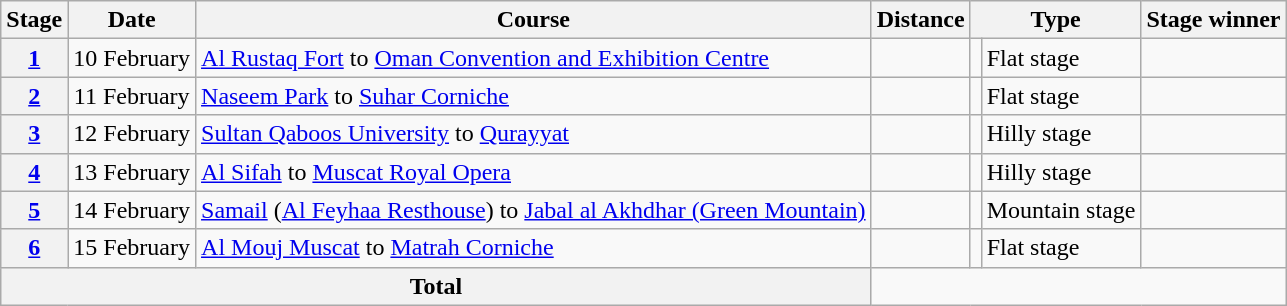<table class="wikitable">
<tr>
<th scope="col">Stage</th>
<th scope="col">Date</th>
<th scope="col">Course</th>
<th scope="col">Distance</th>
<th scope="col" colspan="2">Type</th>
<th scope="col">Stage winner</th>
</tr>
<tr>
<th scope="row"><a href='#'>1</a></th>
<td style="text-align:center;">10 February</td>
<td><a href='#'>Al Rustaq Fort</a> to <a href='#'>Oman Convention and Exhibition Centre</a></td>
<td style="text-align:center;"></td>
<td></td>
<td>Flat stage</td>
<td></td>
</tr>
<tr>
<th scope="row"><a href='#'>2</a></th>
<td style="text-align:center;">11 February</td>
<td><a href='#'>Naseem Park</a> to <a href='#'>Suhar Corniche</a></td>
<td style="text-align:center;"></td>
<td></td>
<td>Flat stage</td>
<td></td>
</tr>
<tr>
<th scope="row"><a href='#'>3</a></th>
<td style="text-align:center;">12 February</td>
<td><a href='#'>Sultan Qaboos University</a> to <a href='#'>Qurayyat</a></td>
<td style="text-align:center;"></td>
<td></td>
<td>Hilly stage</td>
<td></td>
</tr>
<tr>
<th scope="row"><a href='#'>4</a></th>
<td style="text-align:center;">13 February</td>
<td><a href='#'>Al Sifah</a> to <a href='#'>Muscat Royal Opera</a></td>
<td style="text-align:center;"></td>
<td></td>
<td>Hilly stage</td>
<td></td>
</tr>
<tr>
<th scope="row"><a href='#'>5</a></th>
<td style="text-align:center;">14 February</td>
<td><a href='#'>Samail</a> (<a href='#'>Al Feyhaa Resthouse</a>) to <a href='#'>Jabal al Akhdhar (Green Mountain)</a></td>
<td style="text-align:center;"></td>
<td></td>
<td>Mountain stage</td>
<td></td>
</tr>
<tr>
<th scope="row"><a href='#'>6</a></th>
<td style="text-align:center;">15 February</td>
<td><a href='#'>Al Mouj Muscat</a> to <a href='#'>Matrah Corniche</a></td>
<td style="text-align:center;"></td>
<td></td>
<td>Flat stage</td>
<td></td>
</tr>
<tr>
<th colspan="3">Total</th>
<td colspan="4" style="text-align:center;"></td>
</tr>
</table>
